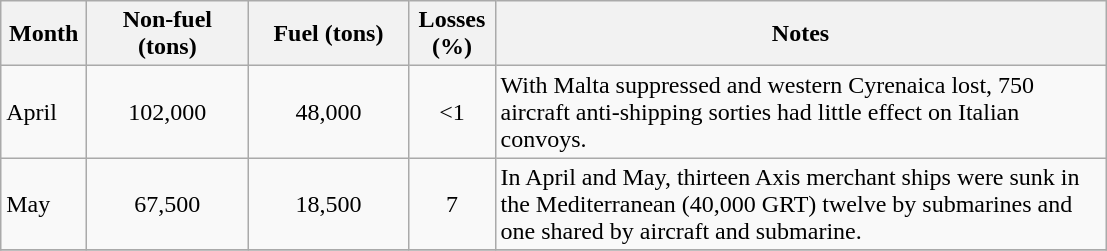<table class="wikitable sortable">
<tr>
<th scope="col" width="50px">Month</th>
<th scope="col" width="100px">Non-fuel (tons)</th>
<th scope="col" width="100px">Fuel (tons)</th>
<th scope="col" width="50px">Losses (%)</th>
<th scope="col" width="400px">Notes</th>
</tr>
<tr>
<td align="left">April</td>
<td align="center">102,000</td>
<td align="center">48,000</td>
<td align="center"><1</td>
<td align="left">With Malta suppressed and western Cyrenaica lost, 750 aircraft anti-shipping sorties had little effect on Italian convoys.</td>
</tr>
<tr>
<td align="left">May</td>
<td align="center">67,500</td>
<td align="center">18,500</td>
<td align="center">7</td>
<td align="left">In April and May, thirteen Axis merchant ships were sunk in the Mediterranean (40,000 GRT) twelve by submarines and one shared by aircraft and submarine.</td>
</tr>
<tr>
</tr>
</table>
